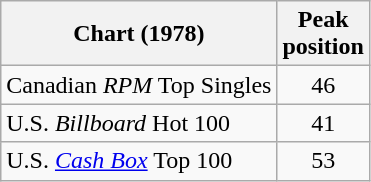<table class="wikitable sortable">
<tr>
<th>Chart (1978)</th>
<th>Peak<br>position</th>
</tr>
<tr>
<td>Canadian <em>RPM</em> Top Singles</td>
<td style="text-align:center;">46</td>
</tr>
<tr>
<td>U.S. <em>Billboard</em> Hot 100</td>
<td style="text-align:center;">41</td>
</tr>
<tr>
<td>U.S. <a href='#'><em>Cash Box</em></a> Top 100</td>
<td align="center">53</td>
</tr>
</table>
